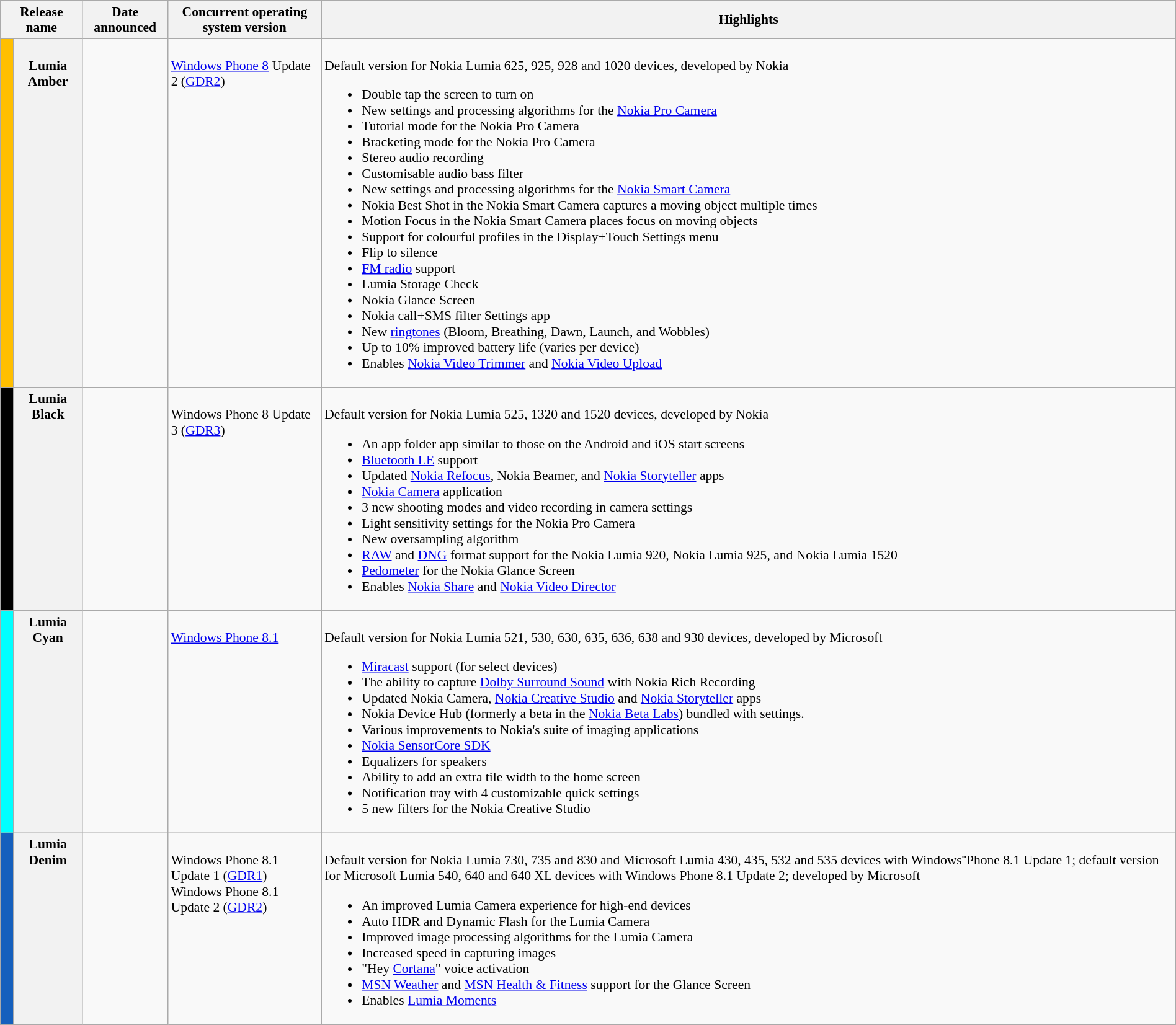<table class="wikitable"  style="width:100%; font-size:90%; vertical-align:center;">
<tr>
</tr>
<tr>
<th colspan="2">Release name <br> </th>
<th>Date announced</th>
<th>Concurrent operating system version</th>
<th>Highlights</th>
</tr>
<tr valign="top" >
<th style="width:0.5em; background:#FFBF00;"></th>
<th valign="top";><br>Lumia Amber <br></th>
<td><br></td>
<td><br><a href='#'>Windows Phone 8</a> Update 2 (<a href='#'>GDR2</a>)</td>
<td><br>Default version for Nokia Lumia 625, 925, 928 and 1020 devices, developed by Nokia<ul><li>Double tap the screen to turn on</li><li>New settings and processing algorithms for the <a href='#'>Nokia Pro Camera</a></li><li>Tutorial mode for the Nokia Pro Camera</li><li>Bracketing mode for the Nokia Pro Camera</li><li>Stereo audio recording</li><li>Customisable audio bass filter</li><li>New settings and processing algorithms for the <a href='#'>Nokia Smart Camera</a></li><li>Nokia Best Shot in the Nokia Smart Camera captures a moving object multiple times</li><li>Motion Focus in the Nokia Smart Camera places focus on moving objects</li><li>Support for colourful profiles in the Display+Touch Settings menu</li><li>Flip to silence</li><li><a href='#'>FM radio</a> support</li><li>Lumia Storage Check</li><li>Nokia Glance Screen</li><li>Nokia call+SMS filter Settings app</li><li>New <a href='#'>ringtones</a> (Bloom, Breathing, Dawn, Launch, and Wobbles)</li><li>Up to 10% improved battery life (varies per device)</li><li>Enables <a href='#'>Nokia Video Trimmer</a> and <a href='#'>Nokia Video Upload</a></li></ul></td>
</tr>
<tr valign="top" >
<th style="width:0.5em; background:#000000;"></th>
<th valign="top";>Lumia Black <br>  <br></th>
<td><br></td>
<td><br>Windows Phone 8 Update 3 (<a href='#'>GDR3</a>)</td>
<td><br>Default version for Nokia Lumia 525, 1320 and 1520 devices, developed by Nokia<ul><li>An app folder app similar to those on the Android and iOS start screens</li><li><a href='#'>Bluetooth LE</a> support</li><li>Updated <a href='#'>Nokia Refocus</a>, Nokia Beamer, and <a href='#'>Nokia Storyteller</a> apps</li><li><a href='#'>Nokia Camera</a> application</li><li>3 new shooting modes and video recording in camera settings</li><li>Light sensitivity settings for the Nokia Pro Camera</li><li>New oversampling algorithm</li><li><a href='#'>RAW</a> and <a href='#'>DNG</a> format support for the Nokia Lumia 920, Nokia Lumia 925, and Nokia Lumia 1520</li><li><a href='#'>Pedometer</a> for the Nokia Glance Screen</li><li>Enables <a href='#'>Nokia Share</a> and <a href='#'>Nokia Video Director</a></li></ul></td>
</tr>
<tr valign="top" >
<th style="width:0.5em; background:#00FFFF;"></th>
<th valign="top";>Lumia Cyan <br>  <br></th>
<td><br></td>
<td><br><a href='#'>Windows Phone 8.1</a></td>
<td><br>Default version for Nokia Lumia 521, 530, 630, 635, 636, 638 and 930 devices, developed by Microsoft<ul><li><a href='#'>Miracast</a> support (for select devices)</li><li>The ability to capture <a href='#'>Dolby Surround Sound</a> with Nokia Rich Recording</li><li>Updated Nokia Camera, <a href='#'>Nokia Creative Studio</a> and <a href='#'>Nokia Storyteller</a> apps</li><li>Nokia Device Hub (formerly a beta in the <a href='#'>Nokia Beta Labs</a>) bundled with settings.</li><li>Various improvements to Nokia's suite of imaging applications</li><li><a href='#'>Nokia SensorCore SDK</a></li><li>Equalizers for speakers</li><li>Ability to add an extra tile width to the home screen</li><li>Notification tray with 4 customizable quick settings</li><li>5 new filters for the Nokia Creative Studio</li></ul></td>
</tr>
<tr valign="top" >
<th style="width:0.5em; background:#1560BD;"></th>
<th valign="top";>Lumia Denim <br>  <br></th>
<td><br></td>
<td><br>Windows Phone 8.1 Update 1 (<a href='#'>GDR1</a>)<br>Windows Phone 8.1 Update 2 (<a href='#'>GDR2</a>)</td>
<td><br>Default version for Nokia Lumia 730, 735 and 830 and Microsoft Lumia 430, 435, 532 and 535 devices with Windows¨Phone 8.1 Update 1; default version for Microsoft Lumia 540, 640 and 640 XL devices with Windows Phone 8.1 Update 2; developed by Microsoft<ul><li>An improved Lumia Camera experience for high-end devices</li><li>Auto HDR and Dynamic Flash for the Lumia Camera</li><li>Improved image processing algorithms for the Lumia Camera</li><li>Increased speed in capturing images</li><li>"Hey <a href='#'>Cortana</a>" voice activation</li><li><a href='#'>MSN Weather</a> and <a href='#'>MSN Health & Fitness</a> support for the Glance Screen</li><li>Enables <a href='#'>Lumia Moments</a></li></ul></td>
</tr>
</table>
